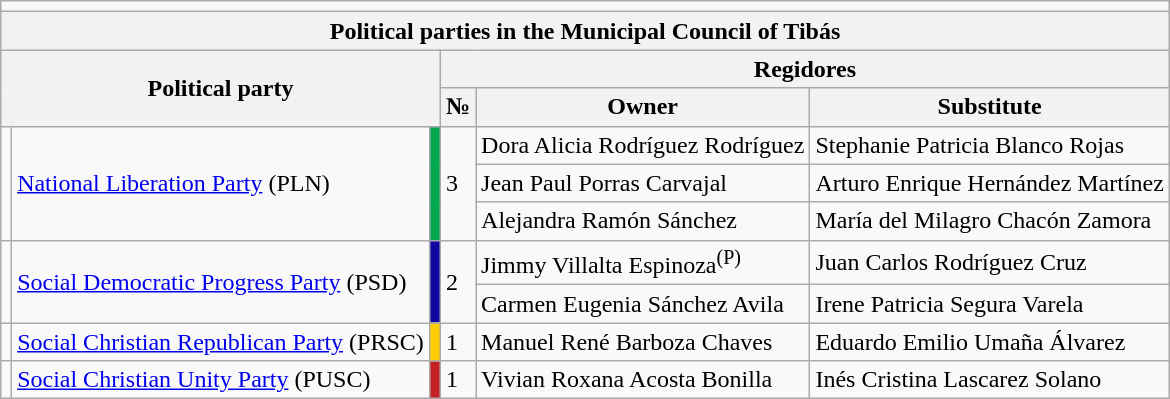<table class="wikitable" border="1" style="margin:auto;">
<tr>
<td colspan="6"></td>
</tr>
<tr>
<th colspan="6"><strong>Political parties in the Municipal Council of Tibás</strong></th>
</tr>
<tr ---->
<th colspan="3" rowspan="2">Political party</th>
<th colspan="3">Regidores</th>
</tr>
<tr>
<th>№</th>
<th>Owner</th>
<th>Substitute</th>
</tr>
<tr>
<td rowspan="3"></td>
<td rowspan="3"><a href='#'>National Liberation Party</a> (PLN)</td>
<td rowspan="3" bgcolor="#00A94F"></td>
<td rowspan="3">3</td>
<td>Dora Alicia Rodríguez Rodríguez</td>
<td>Stephanie Patricia Blanco Rojas</td>
</tr>
<tr>
<td>Jean Paul Porras Carvajal</td>
<td>Arturo Enrique Hernández Martínez</td>
</tr>
<tr>
<td>Alejandra Ramón Sánchez</td>
<td>María del Milagro Chacón Zamora</td>
</tr>
<tr ---->
<td rowspan="2"></td>
<td rowspan="2"><a href='#'>Social Democratic Progress Party</a> (PSD)</td>
<td rowspan="2" bgcolor="#1007A0"></td>
<td rowspan="2">2</td>
<td>Jimmy Villalta Espinoza<sup>(P)</sup></td>
<td>Juan Carlos Rodríguez Cruz</td>
</tr>
<tr>
<td>Carmen Eugenia Sánchez Avila</td>
<td>Irene Patricia Segura Varela</td>
</tr>
<tr>
<td></td>
<td><a href='#'>Social Christian Republican Party</a> (PRSC)</td>
<td bgcolor="#FFCD01"></td>
<td>1</td>
<td>Manuel René Barboza Chaves</td>
<td>Eduardo Emilio Umaña Álvarez</td>
</tr>
<tr>
<td></td>
<td><a href='#'>Social Christian Unity Party</a> (PUSC)</td>
<td bgcolor="#C42026"></td>
<td>1</td>
<td>Vivian Roxana Acosta Bonilla</td>
<td>Inés Cristina Lascarez Solano</td>
</tr>
</table>
